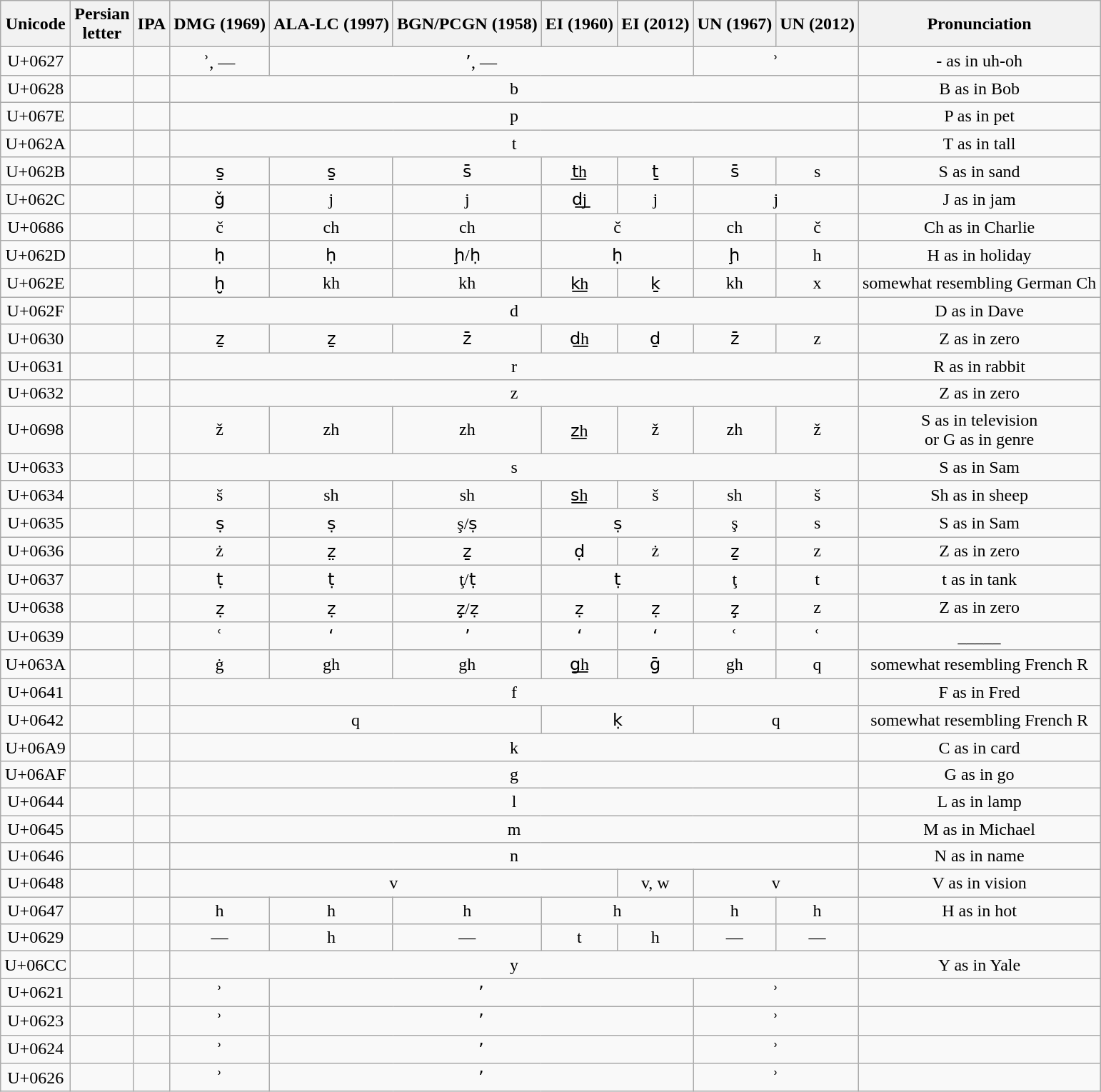<table class="wikitable" style="text-align: center;">
<tr>
<th>Unicode</th>
<th>Persian<br>letter</th>
<th>IPA</th>
<th>DMG (1969)</th>
<th>ALA-LC (1997)</th>
<th>BGN/PCGN (1958)</th>
<th>EI (1960)</th>
<th>EI (2012)</th>
<th>UN (1967)</th>
<th>UN (2012)</th>
<th>Pronunciation</th>
</tr>
<tr>
<td>U+0627</td>
<td style="font-size: 190%;"></td>
<td></td>
<td>ʾ, —</td>
<td colspan="4">ʼ, —</td>
<td colspan="2">ʾ</td>
<td>- as in uh-oh</td>
</tr>
<tr>
<td>U+0628</td>
<td style="font-size: 190%;"></td>
<td></td>
<td colspan="7">b</td>
<td>B as in Bob</td>
</tr>
<tr>
<td>U+067E</td>
<td style="font-size: 190%;"></td>
<td></td>
<td colspan="7">p</td>
<td>P as in pet</td>
</tr>
<tr>
<td>U+062A</td>
<td style="font-size: 190%;"></td>
<td></td>
<td colspan="7">t</td>
<td>T as in tall</td>
</tr>
<tr>
<td>U+062B</td>
<td style="font-size: 190%;"></td>
<td></td>
<td>s̱</td>
<td>s̱</td>
<td>s̄</td>
<td>t͟h</td>
<td>ṯ</td>
<td>s̄</td>
<td>s</td>
<td>S as in sand</td>
</tr>
<tr>
<td>U+062C</td>
<td style="font-size: 190%;"></td>
<td></td>
<td>ǧ</td>
<td>j</td>
<td>j</td>
<td>d͟j</td>
<td>j</td>
<td colspan="2">j</td>
<td>J as in jam</td>
</tr>
<tr>
<td>U+0686</td>
<td style="font-size: 190%;"></td>
<td></td>
<td>č</td>
<td>ch</td>
<td>ch</td>
<td colspan="2">č</td>
<td>ch</td>
<td>č</td>
<td>Ch as in Charlie</td>
</tr>
<tr>
<td>U+062D</td>
<td style="font-size: 190%;"></td>
<td></td>
<td>ḥ</td>
<td>ḥ</td>
<td>ḩ/ḥ</td>
<td colspan="2">ḥ</td>
<td>ḩ</td>
<td>h</td>
<td>H as in holiday</td>
</tr>
<tr>
<td>U+062E</td>
<td style="font-size: 190%;"></td>
<td></td>
<td>ḫ</td>
<td>kh</td>
<td>kh</td>
<td>k͟h</td>
<td>ḵ</td>
<td>kh</td>
<td>x</td>
<td>somewhat resembling German Ch</td>
</tr>
<tr>
<td>U+062F</td>
<td style="font-size: 190%;"></td>
<td></td>
<td colspan="7">d</td>
<td>D as in Dave</td>
</tr>
<tr>
<td>U+0630</td>
<td style="font-size: 190%;"></td>
<td></td>
<td>ẕ</td>
<td>ẕ</td>
<td>z̄</td>
<td>d͟h</td>
<td>ḏ</td>
<td>z̄</td>
<td>z</td>
<td>Z as in zero</td>
</tr>
<tr>
<td>U+0631</td>
<td style="font-size: 190%;"></td>
<td></td>
<td colspan="7">r</td>
<td>R as in rabbit</td>
</tr>
<tr>
<td>U+0632</td>
<td style="font-size: 190%;"></td>
<td></td>
<td colspan="7">z</td>
<td>Z as in zero</td>
</tr>
<tr>
<td>U+0698</td>
<td style="font-size: 190%;"></td>
<td></td>
<td>ž</td>
<td>zh</td>
<td>zh</td>
<td>z͟h</td>
<td>ž</td>
<td>zh</td>
<td>ž</td>
<td>S as in television<br>or G as in genre</td>
</tr>
<tr>
<td>U+0633</td>
<td style="font-size: 190%;"></td>
<td></td>
<td colspan="7">s</td>
<td>S as in Sam</td>
</tr>
<tr>
<td>U+0634</td>
<td style="font-size: 190%;"></td>
<td></td>
<td>š</td>
<td>sh</td>
<td>sh</td>
<td>s͟h</td>
<td>š</td>
<td>sh</td>
<td>š</td>
<td>Sh as in sheep</td>
</tr>
<tr>
<td>U+0635</td>
<td style="font-size: 190%;"></td>
<td></td>
<td>ṣ</td>
<td>ṣ</td>
<td>ş/ṣ</td>
<td colspan="2">ṣ</td>
<td>ş</td>
<td>s</td>
<td>S as in Sam</td>
</tr>
<tr>
<td>U+0636</td>
<td style="font-size: 190%;"></td>
<td></td>
<td>ż</td>
<td>z̤</td>
<td>ẕ</td>
<td>ḍ</td>
<td>ż</td>
<td>ẕ</td>
<td>z</td>
<td>Z as in zero</td>
</tr>
<tr>
<td>U+0637</td>
<td style="font-size: 190%;"></td>
<td></td>
<td>ṭ</td>
<td>ṭ</td>
<td>ţ/ṭ</td>
<td colspan="2">ṭ</td>
<td>ţ</td>
<td>t</td>
<td>t as in tank</td>
</tr>
<tr>
<td>U+0638</td>
<td style="font-size: 190%;"></td>
<td></td>
<td>ẓ</td>
<td>ẓ</td>
<td>z̧/ẓ</td>
<td>ẓ</td>
<td>ẓ</td>
<td>z̧</td>
<td>z</td>
<td>Z as in zero</td>
</tr>
<tr>
<td>U+0639</td>
<td style="font-size: 190%;"></td>
<td></td>
<td>ʿ</td>
<td>ʻ</td>
<td>ʼ</td>
<td>ʻ</td>
<td>ʻ</td>
<td>ʿ</td>
<td>ʿ</td>
<td>_____</td>
</tr>
<tr>
<td>U+063A</td>
<td style="font-size: 190%;"></td>
<td></td>
<td>ġ</td>
<td>gh</td>
<td>gh</td>
<td>g͟h</td>
<td>ḡ</td>
<td>gh</td>
<td>q</td>
<td>somewhat resembling French R</td>
</tr>
<tr>
<td>U+0641</td>
<td style="font-size: 190%;"></td>
<td></td>
<td colspan="7">f</td>
<td>F as in Fred</td>
</tr>
<tr>
<td>U+0642</td>
<td style="font-size: 190%;"></td>
<td></td>
<td colspan="3">q</td>
<td colspan="2">ḳ</td>
<td colspan="2">q</td>
<td>somewhat resembling French R</td>
</tr>
<tr>
<td>U+06A9</td>
<td style="font-size: 190%;"></td>
<td></td>
<td colspan="7">k</td>
<td>C as in card</td>
</tr>
<tr>
<td>U+06AF</td>
<td style="font-size: 190%;"></td>
<td></td>
<td colspan="7">g</td>
<td>G as in go</td>
</tr>
<tr>
<td>U+0644</td>
<td style="font-size: 190%;"></td>
<td></td>
<td colspan="7">l</td>
<td>L as in lamp</td>
</tr>
<tr>
<td>U+0645</td>
<td style="font-size: 190%;"></td>
<td></td>
<td colspan="7">m</td>
<td>M as in Michael</td>
</tr>
<tr>
<td>U+0646</td>
<td style="font-size: 190%;"></td>
<td></td>
<td colspan="7">n</td>
<td>N as in name</td>
</tr>
<tr>
<td>U+0648</td>
<td style="font-size: 190%;"></td>
<td></td>
<td colspan="4">v</td>
<td>v, w</td>
<td colspan="2">v</td>
<td>V as in vision</td>
</tr>
<tr>
<td>U+0647</td>
<td style="font-size: 190%;"></td>
<td></td>
<td>h</td>
<td>h</td>
<td>h</td>
<td colspan="2">h</td>
<td>h</td>
<td>h</td>
<td>H as in hot</td>
</tr>
<tr>
<td>U+0629</td>
<td style="font-size: 190%;"></td>
<td></td>
<td>—</td>
<td>h</td>
<td>—</td>
<td>t</td>
<td>h</td>
<td>—</td>
<td>—</td>
<td></td>
</tr>
<tr>
<td>U+06CC</td>
<td style="font-size: 190%;"></td>
<td></td>
<td colspan="7">y</td>
<td>Y as in Yale</td>
</tr>
<tr>
<td>U+0621</td>
<td style="font-size: 190%;"></td>
<td></td>
<td>ʾ</td>
<td colspan="4">ʼ</td>
<td colspan="2">ʾ</td>
<td></td>
</tr>
<tr>
<td>U+0623</td>
<td style="font-size: 190%;"></td>
<td></td>
<td>ʾ</td>
<td colspan="4">ʼ</td>
<td colspan="2">ʾ</td>
<td></td>
</tr>
<tr>
<td>U+0624</td>
<td style="font-size: 190%;"></td>
<td></td>
<td>ʾ</td>
<td colspan="4">ʼ</td>
<td colspan="2">ʾ</td>
<td></td>
</tr>
<tr>
<td>U+0626</td>
<td style="font-size: 190%;"></td>
<td></td>
<td>ʾ</td>
<td colspan="4">ʼ</td>
<td colspan="2">ʾ</td>
<td></td>
</tr>
</table>
